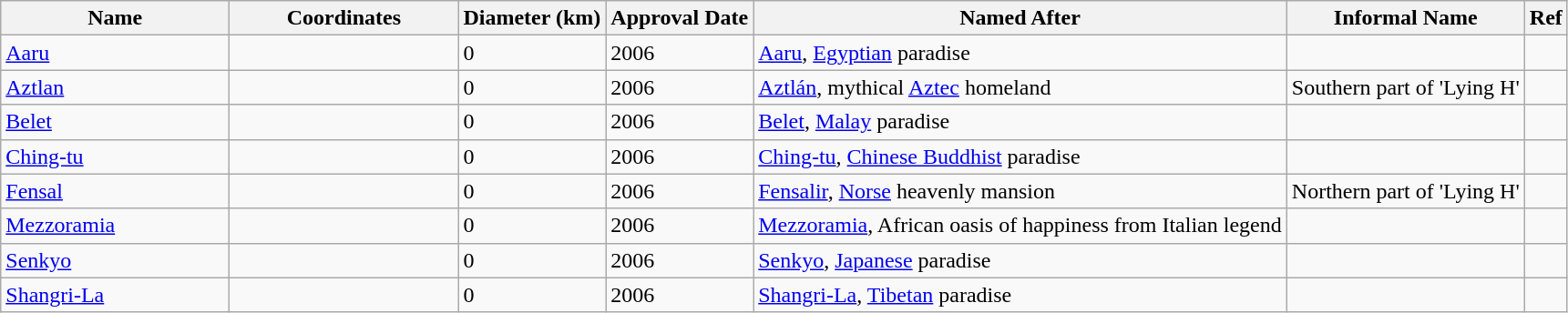<table class="wikitable" style="min-width: 90%;">
<tr>
<th style="width:10em">Name</th>
<th style="width:10em">Coordinates</th>
<th>Diameter (km)</th>
<th>Approval Date</th>
<th>Named After</th>
<th>Informal Name</th>
<th>Ref</th>
</tr>
<tr>
<td><a href='#'>Aaru</a></td>
<td></td>
<td>0</td>
<td>2006</td>
<td><a href='#'>Aaru</a>, <a href='#'>Egyptian</a> paradise</td>
<td></td>
<td></td>
</tr>
<tr>
<td><a href='#'>Aztlan</a></td>
<td></td>
<td>0</td>
<td>2006</td>
<td><a href='#'>Aztlán</a>, mythical <a href='#'>Aztec</a> homeland</td>
<td>Southern part of 'Lying H'</td>
<td></td>
</tr>
<tr>
<td><a href='#'>Belet</a></td>
<td></td>
<td>0</td>
<td>2006</td>
<td><a href='#'>Belet</a>, <a href='#'>Malay</a> paradise</td>
<td></td>
<td></td>
</tr>
<tr>
<td><a href='#'>Ching-tu</a></td>
<td></td>
<td>0</td>
<td>2006</td>
<td><a href='#'>Ching-tu</a>, <a href='#'>Chinese Buddhist</a> paradise</td>
<td></td>
<td></td>
</tr>
<tr>
<td><a href='#'>Fensal</a></td>
<td></td>
<td>0</td>
<td>2006</td>
<td><a href='#'>Fensalir</a>, <a href='#'>Norse</a> heavenly mansion</td>
<td>Northern part of 'Lying H'</td>
<td></td>
</tr>
<tr>
<td><a href='#'>Mezzoramia</a></td>
<td></td>
<td>0</td>
<td>2006</td>
<td><a href='#'>Mezzoramia</a>, African oasis of happiness from Italian legend</td>
<td></td>
<td></td>
</tr>
<tr>
<td><a href='#'>Senkyo</a></td>
<td></td>
<td>0</td>
<td>2006</td>
<td><a href='#'>Senkyo</a>, <a href='#'>Japanese</a> paradise</td>
<td></td>
<td></td>
</tr>
<tr>
<td><a href='#'>Shangri-La</a></td>
<td></td>
<td>0</td>
<td>2006</td>
<td><a href='#'>Shangri-La</a>, <a href='#'>Tibetan</a> paradise</td>
<td></td>
<td></td>
</tr>
</table>
